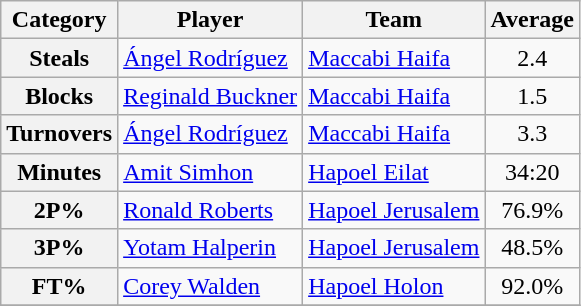<table class="wikitable">
<tr>
<th>Category</th>
<th>Player</th>
<th>Team</th>
<th>Average</th>
</tr>
<tr>
<th>Steals</th>
<td> <a href='#'>Ángel Rodríguez</a></td>
<td><a href='#'>Maccabi Haifa</a></td>
<td style="text-align:center;">2.4</td>
</tr>
<tr>
<th>Blocks</th>
<td> <a href='#'>Reginald Buckner</a></td>
<td><a href='#'>Maccabi Haifa</a></td>
<td style="text-align:center;">1.5</td>
</tr>
<tr>
<th>Turnovers</th>
<td> <a href='#'>Ángel Rodríguez</a></td>
<td><a href='#'>Maccabi Haifa</a></td>
<td style="text-align:center;">3.3</td>
</tr>
<tr>
<th>Minutes</th>
<td> <a href='#'>Amit Simhon</a></td>
<td><a href='#'>Hapoel Eilat</a></td>
<td style="text-align:center;">34:20</td>
</tr>
<tr>
<th>2P%</th>
<td> <a href='#'>Ronald Roberts</a></td>
<td><a href='#'>Hapoel Jerusalem</a></td>
<td style="text-align:center;">76.9%</td>
</tr>
<tr>
<th>3P%</th>
<td> <a href='#'>Yotam Halperin</a></td>
<td><a href='#'>Hapoel Jerusalem</a></td>
<td style="text-align:center;">48.5%</td>
</tr>
<tr>
<th>FT%</th>
<td> <a href='#'>Corey Walden</a></td>
<td><a href='#'>Hapoel Holon</a></td>
<td style="text-align:center;">92.0%</td>
</tr>
<tr>
</tr>
</table>
